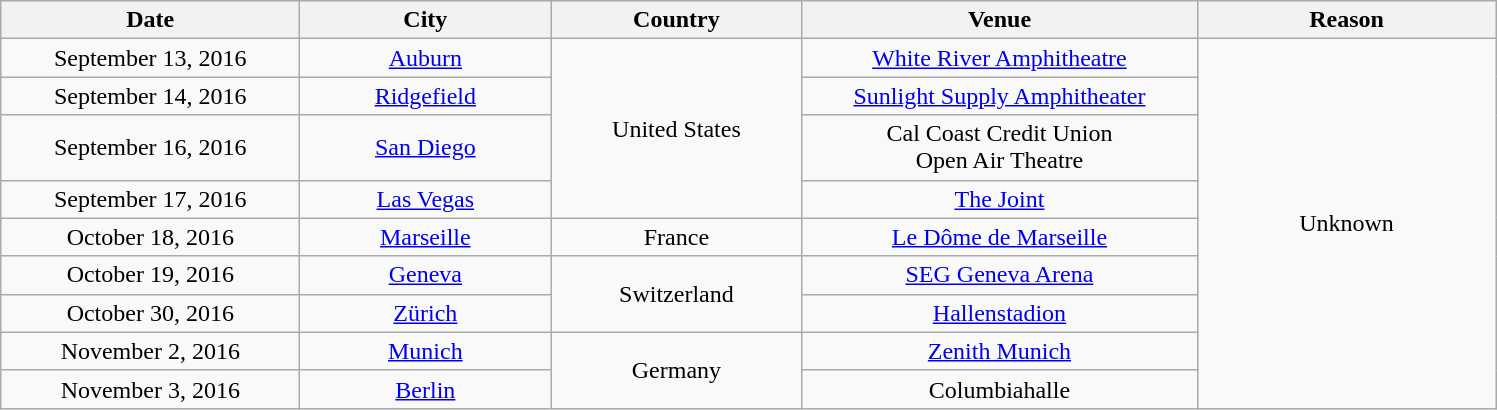<table class="wikitable" style="text-align:center;">
<tr>
<th scope="col" style="width:12em;">Date</th>
<th scope="col" style="width:10em;">City</th>
<th scope="col" style="width:10em;">Country</th>
<th scope="col" style="width:16em;">Venue</th>
<th scope="col" style="width:12em;">Reason</th>
</tr>
<tr>
<td>September 13, 2016</td>
<td><a href='#'>Auburn</a></td>
<td rowspan="4">United States</td>
<td><a href='#'>White River Amphitheatre</a></td>
<td rowspan="9">Unknown</td>
</tr>
<tr>
<td>September 14, 2016</td>
<td><a href='#'>Ridgefield</a></td>
<td><a href='#'>Sunlight Supply Amphitheater</a></td>
</tr>
<tr>
<td>September 16, 2016</td>
<td><a href='#'>San Diego</a></td>
<td>Cal Coast Credit Union<br>Open Air Theatre</td>
</tr>
<tr>
<td>September 17, 2016</td>
<td><a href='#'>Las Vegas</a></td>
<td><a href='#'>The Joint</a></td>
</tr>
<tr>
<td>October 18, 2016</td>
<td><a href='#'>Marseille</a></td>
<td>France</td>
<td><a href='#'>Le Dôme de Marseille</a></td>
</tr>
<tr>
<td>October 19, 2016</td>
<td><a href='#'>Geneva</a></td>
<td rowspan="2">Switzerland</td>
<td><a href='#'>SEG Geneva Arena</a></td>
</tr>
<tr>
<td>October 30, 2016</td>
<td><a href='#'>Zürich</a></td>
<td><a href='#'>Hallenstadion</a></td>
</tr>
<tr>
<td>November 2, 2016</td>
<td><a href='#'>Munich</a></td>
<td rowspan="2">Germany</td>
<td><a href='#'>Zenith Munich</a></td>
</tr>
<tr>
<td>November 3, 2016</td>
<td><a href='#'>Berlin</a></td>
<td>Columbiahalle</td>
</tr>
</table>
